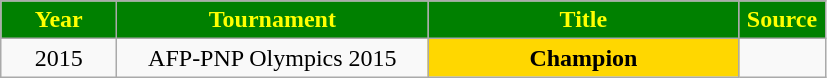<table class="wikitable">
<tr>
<th width=70px style="background: green; color: yellow; text-align: center"><strong>Year</strong></th>
<th width=200px style="background: green; color: yellow">Tournament</th>
<th width=200px style="background: green; color: yellow">Title</th>
<th width=50px style="background: green; color: yellow">Source</th>
</tr>
<tr align=center>
<td>2015</td>
<td>AFP-PNP Olympics 2015</td>
<td style="background:gold;"><strong>Champion</strong></td>
<td></td>
</tr>
</table>
